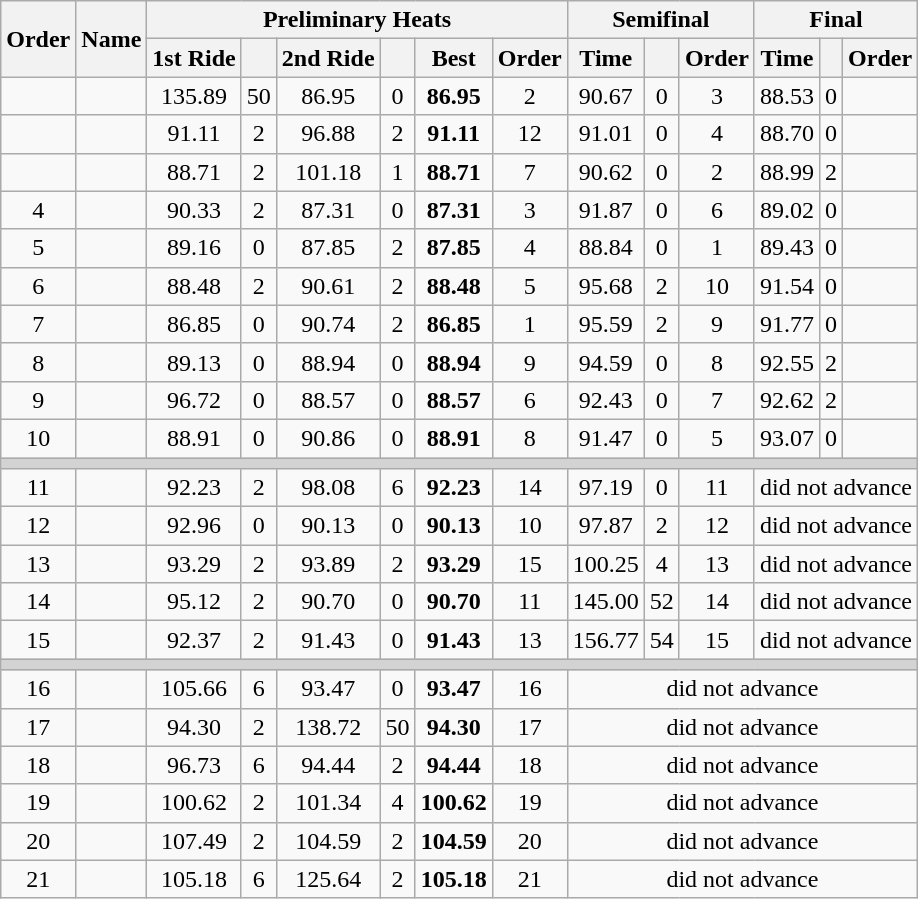<table class="wikitable" style="text-align:center">
<tr>
<th rowspan=2>Order</th>
<th rowspan=2>Name</th>
<th colspan=6>Preliminary Heats</th>
<th colspan=3>Semifinal</th>
<th colspan=3>Final</th>
</tr>
<tr>
<th>1st Ride</th>
<th></th>
<th>2nd Ride</th>
<th></th>
<th>Best</th>
<th>Order</th>
<th>Time</th>
<th></th>
<th>Order</th>
<th>Time</th>
<th></th>
<th>Order</th>
</tr>
<tr>
<td></td>
<td align=left></td>
<td>135.89</td>
<td>50</td>
<td>86.95</td>
<td>0</td>
<td><strong>86.95</strong></td>
<td>2</td>
<td>90.67</td>
<td>0</td>
<td>3</td>
<td>88.53</td>
<td>0</td>
<td></td>
</tr>
<tr>
<td></td>
<td align=left></td>
<td>91.11</td>
<td>2</td>
<td>96.88</td>
<td>2</td>
<td><strong>91.11</strong></td>
<td>12</td>
<td>91.01</td>
<td>0</td>
<td>4</td>
<td>88.70</td>
<td>0</td>
<td></td>
</tr>
<tr>
<td></td>
<td align=left></td>
<td>88.71</td>
<td>2</td>
<td>101.18</td>
<td>1</td>
<td><strong>88.71</strong></td>
<td>7</td>
<td>90.62</td>
<td>0</td>
<td>2</td>
<td>88.99</td>
<td>2</td>
<td></td>
</tr>
<tr>
<td>4</td>
<td align=left></td>
<td>90.33</td>
<td>2</td>
<td>87.31</td>
<td>0</td>
<td><strong>87.31</strong></td>
<td>3</td>
<td>91.87</td>
<td>0</td>
<td>6</td>
<td>89.02</td>
<td>0</td>
<td></td>
</tr>
<tr>
<td>5</td>
<td align=left></td>
<td>89.16</td>
<td>0</td>
<td>87.85</td>
<td>2</td>
<td><strong>87.85</strong></td>
<td>4</td>
<td>88.84</td>
<td>0</td>
<td>1</td>
<td>89.43</td>
<td>0</td>
<td></td>
</tr>
<tr>
<td>6</td>
<td align=left></td>
<td>88.48</td>
<td>2</td>
<td>90.61</td>
<td>2</td>
<td><strong>88.48</strong></td>
<td>5</td>
<td>95.68</td>
<td>2</td>
<td>10</td>
<td>91.54</td>
<td>0</td>
<td></td>
</tr>
<tr>
<td>7</td>
<td align=left></td>
<td>86.85</td>
<td>0</td>
<td>90.74</td>
<td>2</td>
<td><strong>86.85</strong></td>
<td>1</td>
<td>95.59</td>
<td>2</td>
<td>9</td>
<td>91.77</td>
<td>0</td>
<td></td>
</tr>
<tr>
<td>8</td>
<td align=left></td>
<td>89.13</td>
<td>0</td>
<td>88.94</td>
<td>0</td>
<td><strong>88.94</strong></td>
<td>9</td>
<td>94.59</td>
<td>0</td>
<td>8</td>
<td>92.55</td>
<td>2</td>
<td></td>
</tr>
<tr>
<td>9</td>
<td align=left></td>
<td>96.72</td>
<td>0</td>
<td>88.57</td>
<td>0</td>
<td><strong>88.57</strong></td>
<td>6</td>
<td>92.43</td>
<td>0</td>
<td>7</td>
<td>92.62</td>
<td>2</td>
<td></td>
</tr>
<tr>
<td>10</td>
<td align=left></td>
<td>88.91</td>
<td>0</td>
<td>90.86</td>
<td>0</td>
<td><strong>88.91</strong></td>
<td>8</td>
<td>91.47</td>
<td>0</td>
<td>5</td>
<td>93.07</td>
<td>0</td>
<td></td>
</tr>
<tr bgcolor=lightgray>
<td colspan=14></td>
</tr>
<tr>
<td>11</td>
<td align=left></td>
<td>92.23</td>
<td>2</td>
<td>98.08</td>
<td>6</td>
<td><strong>92.23</strong></td>
<td>14</td>
<td>97.19</td>
<td>0</td>
<td>11</td>
<td colspan=3>did not advance</td>
</tr>
<tr>
<td>12</td>
<td align=left></td>
<td>92.96</td>
<td>0</td>
<td>90.13</td>
<td>0</td>
<td><strong>90.13</strong></td>
<td>10</td>
<td>97.87</td>
<td>2</td>
<td>12</td>
<td colspan=3>did not advance</td>
</tr>
<tr>
<td>13</td>
<td align=left></td>
<td>93.29</td>
<td>2</td>
<td>93.89</td>
<td>2</td>
<td><strong>93.29</strong></td>
<td>15</td>
<td>100.25</td>
<td>4</td>
<td>13</td>
<td colspan=3>did not advance</td>
</tr>
<tr>
<td>14</td>
<td align=left></td>
<td>95.12</td>
<td>2</td>
<td>90.70</td>
<td>0</td>
<td><strong>90.70</strong></td>
<td>11</td>
<td>145.00</td>
<td>52</td>
<td>14</td>
<td colspan=3>did not advance</td>
</tr>
<tr>
<td>15</td>
<td align=left></td>
<td>92.37</td>
<td>2</td>
<td>91.43</td>
<td>0</td>
<td><strong>91.43</strong></td>
<td>13</td>
<td>156.77</td>
<td>54</td>
<td>15</td>
<td colspan=3>did not advance</td>
</tr>
<tr bgcolor=lightgray>
<td colspan=14></td>
</tr>
<tr>
<td>16</td>
<td align=left></td>
<td>105.66</td>
<td>6</td>
<td>93.47</td>
<td>0</td>
<td><strong>93.47</strong></td>
<td>16</td>
<td colspan=6>did not advance</td>
</tr>
<tr>
<td>17</td>
<td align=left></td>
<td>94.30</td>
<td>2</td>
<td>138.72</td>
<td>50</td>
<td><strong>94.30</strong></td>
<td>17</td>
<td colspan=6>did not advance</td>
</tr>
<tr>
<td>18</td>
<td align=left></td>
<td>96.73</td>
<td>6</td>
<td>94.44</td>
<td>2</td>
<td><strong>94.44</strong></td>
<td>18</td>
<td colspan=6>did not advance</td>
</tr>
<tr>
<td>19</td>
<td align=left></td>
<td>100.62</td>
<td>2</td>
<td>101.34</td>
<td>4</td>
<td><strong>100.62</strong></td>
<td>19</td>
<td colspan=6>did not advance</td>
</tr>
<tr>
<td>20</td>
<td align=left></td>
<td>107.49</td>
<td>2</td>
<td>104.59</td>
<td>2</td>
<td><strong>104.59</strong></td>
<td>20</td>
<td colspan=6>did not advance</td>
</tr>
<tr>
<td>21</td>
<td align=left></td>
<td>105.18</td>
<td>6</td>
<td>125.64</td>
<td>2</td>
<td><strong>105.18</strong></td>
<td>21</td>
<td colspan=6>did not advance</td>
</tr>
</table>
